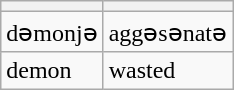<table class="wikitable">
<tr>
<th></th>
<th></th>
</tr>
<tr>
<td>dəmonjə</td>
<td>aggəsənatə</td>
</tr>
<tr>
<td>demon</td>
<td>wasted</td>
</tr>
</table>
